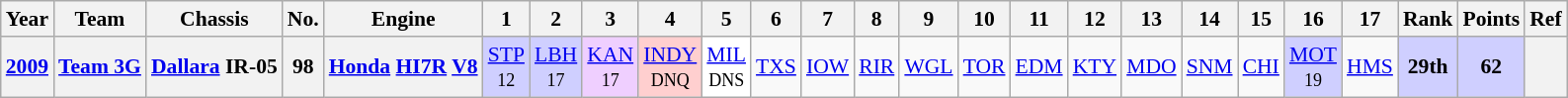<table class="wikitable" style="text-align:center; font-size:90%">
<tr>
<th>Year</th>
<th>Team</th>
<th>Chassis</th>
<th>No.</th>
<th>Engine</th>
<th>1</th>
<th>2</th>
<th>3</th>
<th>4</th>
<th>5</th>
<th>6</th>
<th>7</th>
<th>8</th>
<th>9</th>
<th>10</th>
<th>11</th>
<th>12</th>
<th>13</th>
<th>14</th>
<th>15</th>
<th>16</th>
<th>17</th>
<th>Rank</th>
<th>Points</th>
<th>Ref</th>
</tr>
<tr>
<th><a href='#'>2009</a></th>
<th><a href='#'>Team 3G</a></th>
<th><a href='#'>Dallara</a> IR-05</th>
<th>98</th>
<th><a href='#'>Honda</a> <a href='#'>HI7R</a> <a href='#'>V8</a></th>
<td style="background:#CFCFFF;"><a href='#'>STP</a><br><small>12</small></td>
<td style="background:#CFCFFF;"><a href='#'>LBH</a><br><small>17</small></td>
<td style="background:#EFCFFF;"><a href='#'>KAN</a><br><small>17</small></td>
<td style="background:#FFCFCF;"><a href='#'>INDY</a><br><small>DNQ</small></td>
<td style="background:#FFFFFF;"><a href='#'>MIL</a><br><small>DNS</small></td>
<td><a href='#'>TXS</a></td>
<td><a href='#'>IOW</a></td>
<td><a href='#'>RIR</a></td>
<td><a href='#'>WGL</a></td>
<td><a href='#'>TOR</a></td>
<td><a href='#'>EDM</a></td>
<td><a href='#'>KTY</a></td>
<td><a href='#'>MDO</a></td>
<td><a href='#'>SNM</a></td>
<td><a href='#'>CHI</a></td>
<td style="background:#CFCFFF;"><a href='#'>MOT</a><br><small>19</small></td>
<td><a href='#'>HMS</a></td>
<th style="background:#CFCFFF;">29th</th>
<th style="background:#CFCFFF;">62</th>
<th></th>
</tr>
</table>
